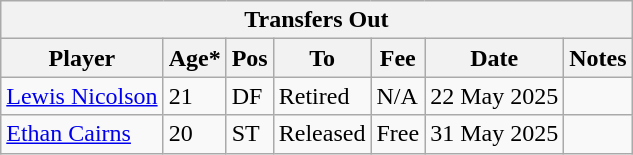<table class="wikitable">
<tr>
<th colspan="7">Transfers Out</th>
</tr>
<tr>
<th>Player</th>
<th>Age*</th>
<th>Pos</th>
<th>To</th>
<th>Fee</th>
<th>Date</th>
<th>Notes</th>
</tr>
<tr>
<td> <a href='#'>Lewis Nicolson</a></td>
<td>21</td>
<td>DF</td>
<td>Retired</td>
<td>N/A</td>
<td>22 May 2025</td>
<td></td>
</tr>
<tr>
<td> <a href='#'>Ethan Cairns</a></td>
<td>20</td>
<td>ST</td>
<td>Released</td>
<td>Free</td>
<td>31 May 2025</td>
<td></td>
</tr>
</table>
